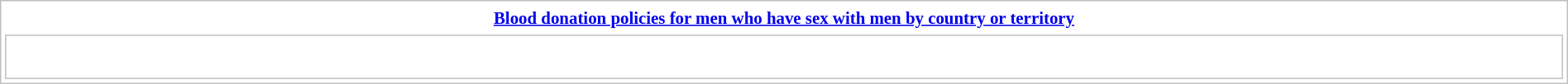<table class="collapsible collapsed" style=" text-align: left; border: 1px solid silver; margin: 0.2em auto auto; width:100%; clear: both; padding: 1px;">
<tr>
<th style=" font-size:87%; padding:0.2em 0.3em; text-align: center; "><span><a href='#'>Blood donation policies for men who have sex with men by country or territory</a></span></th>
</tr>
<tr>
<td style="border: solid 1px silver; padding: 8px; "><br></td>
</tr>
</table>
